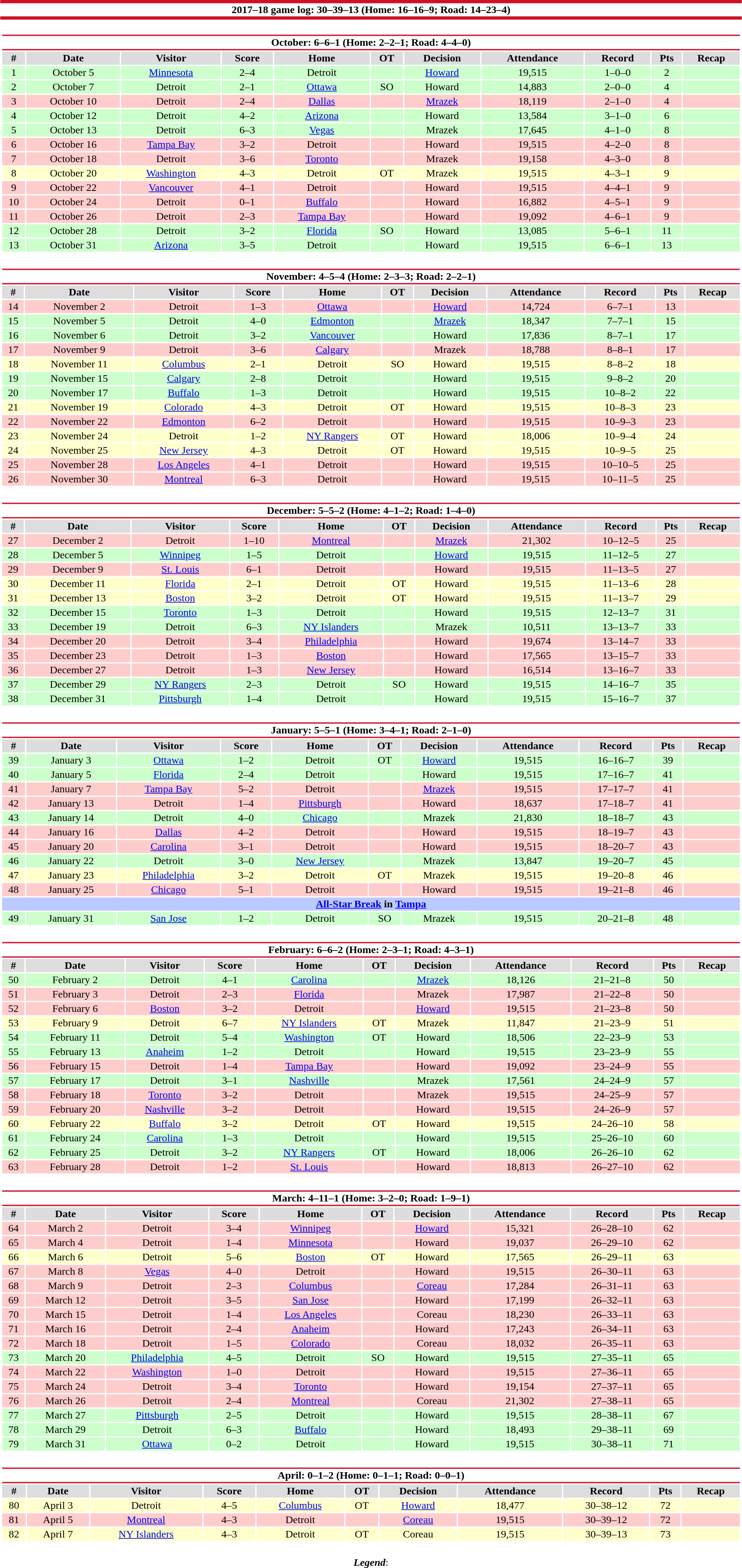<table class="toccolours" style="width:90%; clear:both; margin:1.5em auto; text-align:center;">
<tr>
<th colspan=10 style="background:#fff; border-top:#CE1126 5px solid; border-bottom:#CE1126 5px solid;">2017–18 game log: 30–39–13 (Home: 16–16–9; Road: 14–23–4)</th>
</tr>
<tr>
<td colspan=11><br><table class="toccolours collapsible collapsed" style="width:100%;">
<tr>
<th colspan="11" style="background:#fff; border-top:#CE1126 2px solid; border-bottom:#CE1126 2px solid;">October: 6–6–1 (Home: 2–2–1; Road: 4–4–0)</th>
</tr>
<tr style="background:#ddd;">
<th>#</th>
<th>Date</th>
<th>Visitor</th>
<th>Score</th>
<th>Home</th>
<th>OT</th>
<th>Decision</th>
<th>Attendance</th>
<th>Record</th>
<th>Pts</th>
<th>Recap</th>
</tr>
<tr style="background:#cfc;">
<td>1</td>
<td>October 5</td>
<td><a href='#'>Minnesota</a></td>
<td>2–4</td>
<td>Detroit</td>
<td></td>
<td><a href='#'>Howard</a></td>
<td>19,515</td>
<td>1–0–0</td>
<td>2</td>
<td></td>
</tr>
<tr style="background:#cfc;">
<td>2</td>
<td>October 7</td>
<td>Detroit</td>
<td>2–1</td>
<td><a href='#'>Ottawa</a></td>
<td>SO</td>
<td>Howard</td>
<td>14,883</td>
<td>2–0–0</td>
<td>4</td>
<td></td>
</tr>
<tr style="background:#fcc;">
<td>3</td>
<td>October 10</td>
<td>Detroit</td>
<td>2–4</td>
<td><a href='#'>Dallas</a></td>
<td></td>
<td><a href='#'>Mrazek</a></td>
<td>18,119</td>
<td>2–1–0</td>
<td>4</td>
<td></td>
</tr>
<tr style="background:#cfc;">
<td>4</td>
<td>October 12</td>
<td>Detroit</td>
<td>4–2</td>
<td><a href='#'>Arizona</a></td>
<td></td>
<td>Howard</td>
<td>13,584</td>
<td>3–1–0</td>
<td>6</td>
<td></td>
</tr>
<tr style="background:#cfc;">
<td>5</td>
<td>October 13</td>
<td>Detroit</td>
<td>6–3</td>
<td><a href='#'>Vegas</a></td>
<td></td>
<td>Mrazek</td>
<td>17,645</td>
<td>4–1–0</td>
<td>8</td>
<td></td>
</tr>
<tr style="background:#fcc;">
<td>6</td>
<td>October 16</td>
<td><a href='#'>Tampa Bay</a></td>
<td>3–2</td>
<td>Detroit</td>
<td></td>
<td>Howard</td>
<td>19,515</td>
<td>4–2–0</td>
<td>8</td>
<td></td>
</tr>
<tr style="background:#fcc;">
<td>7</td>
<td>October 18</td>
<td>Detroit</td>
<td>3–6</td>
<td><a href='#'>Toronto</a></td>
<td></td>
<td>Mrazek</td>
<td>19,158</td>
<td>4–3–0</td>
<td>8</td>
<td></td>
</tr>
<tr style="background:#ffc;">
<td>8</td>
<td>October 20</td>
<td><a href='#'>Washington</a></td>
<td>4–3</td>
<td>Detroit</td>
<td>OT</td>
<td>Mrazek</td>
<td>19,515</td>
<td>4–3–1</td>
<td>9</td>
<td></td>
</tr>
<tr style="background:#fcc;">
<td>9</td>
<td>October 22</td>
<td><a href='#'>Vancouver</a></td>
<td>4–1</td>
<td>Detroit</td>
<td></td>
<td>Howard</td>
<td>19,515</td>
<td>4–4–1</td>
<td>9</td>
<td></td>
</tr>
<tr style="background:#fcc;">
<td>10</td>
<td>October 24</td>
<td>Detroit</td>
<td>0–1</td>
<td><a href='#'>Buffalo</a></td>
<td></td>
<td>Howard</td>
<td>16,882</td>
<td>4–5–1</td>
<td>9</td>
<td></td>
</tr>
<tr style="background:#fcc;">
<td>11</td>
<td>October 26</td>
<td>Detroit</td>
<td>2–3</td>
<td><a href='#'>Tampa Bay</a></td>
<td></td>
<td>Howard</td>
<td>19,092</td>
<td>4–6–1</td>
<td>9</td>
<td></td>
</tr>
<tr style="background:#cfc;">
<td>12</td>
<td>October 28</td>
<td>Detroit</td>
<td>3–2</td>
<td><a href='#'>Florida</a></td>
<td>SO</td>
<td>Howard</td>
<td>13,085</td>
<td>5–6–1</td>
<td>11</td>
<td></td>
</tr>
<tr style="background:#cfc;">
<td>13</td>
<td>October 31</td>
<td><a href='#'>Arizona</a></td>
<td>3–5</td>
<td>Detroit</td>
<td></td>
<td>Howard</td>
<td>19,515</td>
<td>6–6–1</td>
<td>13</td>
<td></td>
</tr>
</table>
</td>
</tr>
<tr>
<td colspan=11><br><table class="toccolours collapsible collapsed" style="width:100%;">
<tr>
<th colspan="11" style="background:#fff; border-top:#CE1126 2px solid; border-bottom:#CE1126 2px solid;">November: 4–5–4 (Home: 2–3–3; Road: 2–2–1)</th>
</tr>
<tr style="background:#ddd;">
<th>#</th>
<th>Date</th>
<th>Visitor</th>
<th>Score</th>
<th>Home</th>
<th>OT</th>
<th>Decision</th>
<th>Attendance</th>
<th>Record</th>
<th>Pts</th>
<th>Recap</th>
</tr>
<tr style="background:#fcc;">
<td>14</td>
<td>November 2</td>
<td>Detroit</td>
<td>1–3</td>
<td><a href='#'>Ottawa</a></td>
<td></td>
<td><a href='#'>Howard</a></td>
<td>14,724</td>
<td>6–7–1</td>
<td>13</td>
<td></td>
</tr>
<tr style="background:#cfc;">
<td>15</td>
<td>November 5</td>
<td>Detroit</td>
<td>4–0</td>
<td><a href='#'>Edmonton</a></td>
<td></td>
<td><a href='#'>Mrazek</a></td>
<td>18,347</td>
<td>7–7–1</td>
<td>15</td>
<td></td>
</tr>
<tr style="background:#cfc;">
<td>16</td>
<td>November 6</td>
<td>Detroit</td>
<td>3–2</td>
<td><a href='#'>Vancouver</a></td>
<td></td>
<td>Howard</td>
<td>17,836</td>
<td>8–7–1</td>
<td>17</td>
<td></td>
</tr>
<tr style="background:#fcc;">
<td>17</td>
<td>November 9</td>
<td>Detroit</td>
<td>3–6</td>
<td><a href='#'>Calgary</a></td>
<td></td>
<td>Mrazek</td>
<td>18,788</td>
<td>8–8–1</td>
<td>17</td>
<td></td>
</tr>
<tr style="background:#ffc;">
<td>18</td>
<td>November 11</td>
<td><a href='#'>Columbus</a></td>
<td>2–1</td>
<td>Detroit</td>
<td>SO</td>
<td>Howard</td>
<td>19,515</td>
<td>8–8–2</td>
<td>18</td>
<td></td>
</tr>
<tr style="background:#cfc;">
<td>19</td>
<td>November 15</td>
<td><a href='#'>Calgary</a></td>
<td>2–8</td>
<td>Detroit</td>
<td></td>
<td>Howard</td>
<td>19,515</td>
<td>9–8–2</td>
<td>20</td>
<td></td>
</tr>
<tr style="background:#cfc;">
<td>20</td>
<td>November 17</td>
<td><a href='#'>Buffalo</a></td>
<td>1–3</td>
<td>Detroit</td>
<td></td>
<td>Howard</td>
<td>19,515</td>
<td>10–8–2</td>
<td>22</td>
<td></td>
</tr>
<tr style="background:#ffc;">
<td>21</td>
<td>November 19</td>
<td><a href='#'>Colorado</a></td>
<td>4–3</td>
<td>Detroit</td>
<td>OT</td>
<td>Howard</td>
<td>19,515</td>
<td>10–8–3</td>
<td>23</td>
<td></td>
</tr>
<tr style="background:#fcc;">
<td>22</td>
<td>November 22</td>
<td><a href='#'>Edmonton</a></td>
<td>6–2</td>
<td>Detroit</td>
<td></td>
<td>Howard</td>
<td>19,515</td>
<td>10–9–3</td>
<td>23</td>
<td></td>
</tr>
<tr style="background:#ffc;">
<td>23</td>
<td>November 24</td>
<td>Detroit</td>
<td>1–2</td>
<td><a href='#'>NY Rangers</a></td>
<td>OT</td>
<td>Howard</td>
<td>18,006</td>
<td>10–9–4</td>
<td>24</td>
<td></td>
</tr>
<tr style="background:#ffc;">
<td>24</td>
<td>November 25</td>
<td><a href='#'>New Jersey</a></td>
<td>4–3</td>
<td>Detroit</td>
<td>OT</td>
<td>Howard</td>
<td>19,515</td>
<td>10–9–5</td>
<td>25</td>
<td></td>
</tr>
<tr style="background:#fcc;">
<td>25</td>
<td>November 28</td>
<td><a href='#'>Los Angeles</a></td>
<td>4–1</td>
<td>Detroit</td>
<td></td>
<td>Howard</td>
<td>19,515</td>
<td>10–10–5</td>
<td>25</td>
<td></td>
</tr>
<tr style="background:#fcc;">
<td>26</td>
<td>November 30</td>
<td><a href='#'>Montreal</a></td>
<td>6–3</td>
<td>Detroit</td>
<td></td>
<td>Howard</td>
<td>19,515</td>
<td>10–11–5</td>
<td>25</td>
<td></td>
</tr>
</table>
</td>
</tr>
<tr>
<td colspan=11><br><table class="toccolours collapsible collapsed" style="width:100%;">
<tr>
<th colspan="11" style="background:#fff; border-top:#CE1126 2px solid; border-bottom:#CE1126 2px solid;">December: 5–5–2 (Home: 4–1–2; Road: 1–4–0)</th>
</tr>
<tr style="background:#ddd;">
<th>#</th>
<th>Date</th>
<th>Visitor</th>
<th>Score</th>
<th>Home</th>
<th>OT</th>
<th>Decision</th>
<th>Attendance</th>
<th>Record</th>
<th>Pts</th>
<th>Recap</th>
</tr>
<tr style="background:#fcc;">
<td>27</td>
<td>December 2</td>
<td>Detroit</td>
<td>1–10</td>
<td><a href='#'>Montreal</a></td>
<td></td>
<td><a href='#'>Mrazek</a></td>
<td>21,302</td>
<td>10–12–5</td>
<td>25</td>
<td></td>
</tr>
<tr style="background:#cfc;">
<td>28</td>
<td>December 5</td>
<td><a href='#'>Winnipeg</a></td>
<td>1–5</td>
<td>Detroit</td>
<td></td>
<td><a href='#'>Howard</a></td>
<td>19,515</td>
<td>11–12–5</td>
<td>27</td>
<td></td>
</tr>
<tr style="background:#fcc;">
<td>29</td>
<td>December 9</td>
<td><a href='#'>St. Louis</a></td>
<td>6–1</td>
<td>Detroit</td>
<td></td>
<td>Howard</td>
<td>19,515</td>
<td>11–13–5</td>
<td>27</td>
<td></td>
</tr>
<tr style="background:#ffc;">
<td>30</td>
<td>December 11</td>
<td><a href='#'>Florida</a></td>
<td>2–1</td>
<td>Detroit</td>
<td>OT</td>
<td>Howard</td>
<td>19,515</td>
<td>11–13–6</td>
<td>28</td>
<td></td>
</tr>
<tr style="background:#ffc;">
<td>31</td>
<td>December 13</td>
<td><a href='#'>Boston</a></td>
<td>3–2</td>
<td>Detroit</td>
<td>OT</td>
<td>Howard</td>
<td>19,515</td>
<td>11–13–7</td>
<td>29</td>
<td></td>
</tr>
<tr style="background:#cfc;">
<td>32</td>
<td>December 15</td>
<td><a href='#'>Toronto</a></td>
<td>1–3</td>
<td>Detroit</td>
<td></td>
<td>Howard</td>
<td>19,515</td>
<td>12–13–7</td>
<td>31</td>
<td></td>
</tr>
<tr style="background:#cfc;">
<td>33</td>
<td>December 19</td>
<td>Detroit</td>
<td>6–3</td>
<td><a href='#'>NY Islanders</a></td>
<td></td>
<td>Mrazek</td>
<td>10,511</td>
<td>13–13–7</td>
<td>33</td>
<td></td>
</tr>
<tr style="background:#fcc;">
<td>34</td>
<td>December 20</td>
<td>Detroit</td>
<td>3–4</td>
<td><a href='#'>Philadelphia</a></td>
<td></td>
<td>Howard</td>
<td>19,674</td>
<td>13–14–7</td>
<td>33</td>
<td></td>
</tr>
<tr style="background:#fcc;">
<td>35</td>
<td>December 23</td>
<td>Detroit</td>
<td>1–3</td>
<td><a href='#'>Boston</a></td>
<td></td>
<td>Howard</td>
<td>17,565</td>
<td>13–15–7</td>
<td>33</td>
<td></td>
</tr>
<tr style="background:#fcc;">
<td>36</td>
<td>December 27</td>
<td>Detroit</td>
<td>1–3</td>
<td><a href='#'>New Jersey</a></td>
<td></td>
<td>Howard</td>
<td>16,514</td>
<td>13–16–7</td>
<td>33</td>
<td></td>
</tr>
<tr style="background:#cfc;">
<td>37</td>
<td>December 29</td>
<td><a href='#'>NY Rangers</a></td>
<td>2–3</td>
<td>Detroit</td>
<td>SO</td>
<td>Howard</td>
<td>19,515</td>
<td>14–16–7</td>
<td>35</td>
<td></td>
</tr>
<tr style="background:#cfc;">
<td>38</td>
<td>December 31</td>
<td><a href='#'>Pittsburgh</a></td>
<td>1–4</td>
<td>Detroit</td>
<td></td>
<td>Howard</td>
<td>19,515</td>
<td>15–16–7</td>
<td>37</td>
<td></td>
</tr>
</table>
</td>
</tr>
<tr>
<td colspan=11><br><table class="toccolours collapsible collapsed" style="width:100%;">
<tr>
<th colspan="11" style="background:#fff; border-top:#CE1126 2px solid; border-bottom:#CE1126 2px solid;">January: 5–5–1 (Home: 3–4–1; Road: 2–1–0)</th>
</tr>
<tr style="background:#ddd;">
<th>#</th>
<th>Date</th>
<th>Visitor</th>
<th>Score</th>
<th>Home</th>
<th>OT</th>
<th>Decision</th>
<th>Attendance</th>
<th>Record</th>
<th>Pts</th>
<th>Recap</th>
</tr>
<tr style="background:#cfc;">
<td>39</td>
<td>January 3</td>
<td><a href='#'>Ottawa</a></td>
<td>1–2</td>
<td>Detroit</td>
<td>OT</td>
<td><a href='#'>Howard</a></td>
<td>19,515</td>
<td>16–16–7</td>
<td>39</td>
<td></td>
</tr>
<tr style="background:#cfc;">
<td>40</td>
<td>January 5</td>
<td><a href='#'>Florida</a></td>
<td>2–4</td>
<td>Detroit</td>
<td></td>
<td>Howard</td>
<td>19,515</td>
<td>17–16–7</td>
<td>41</td>
<td></td>
</tr>
<tr style="background:#fcc;">
<td>41</td>
<td>January 7</td>
<td><a href='#'>Tampa Bay</a></td>
<td>5–2</td>
<td>Detroit</td>
<td></td>
<td><a href='#'>Mrazek</a></td>
<td>19,515</td>
<td>17–17–7</td>
<td>41</td>
<td></td>
</tr>
<tr style="background:#fcc;">
<td>42</td>
<td>January 13</td>
<td>Detroit</td>
<td>1–4</td>
<td><a href='#'>Pittsburgh</a></td>
<td></td>
<td>Howard</td>
<td>18,637</td>
<td>17–18–7</td>
<td>41</td>
<td></td>
</tr>
<tr style="background:#cfc;">
<td>43</td>
<td>January 14</td>
<td>Detroit</td>
<td>4–0</td>
<td><a href='#'>Chicago</a></td>
<td></td>
<td>Mrazek</td>
<td>21,830</td>
<td>18–18–7</td>
<td>43</td>
<td></td>
</tr>
<tr style="background:#fcc;">
<td>44</td>
<td>January 16</td>
<td><a href='#'>Dallas</a></td>
<td>4–2</td>
<td>Detroit</td>
<td></td>
<td>Howard</td>
<td>19,515</td>
<td>18–19–7</td>
<td>43</td>
<td></td>
</tr>
<tr style="background:#fcc;">
<td>45</td>
<td>January 20</td>
<td><a href='#'>Carolina</a></td>
<td>3–1</td>
<td>Detroit</td>
<td></td>
<td>Howard</td>
<td>19,515</td>
<td>18–20–7</td>
<td>43</td>
<td></td>
</tr>
<tr style="background:#cfc;">
<td>46</td>
<td>January 22</td>
<td>Detroit</td>
<td>3–0</td>
<td><a href='#'>New Jersey</a></td>
<td></td>
<td>Mrazek</td>
<td>13,847</td>
<td>19–20–7</td>
<td>45</td>
<td></td>
</tr>
<tr style="background:#ffc;">
<td>47</td>
<td>January 23</td>
<td><a href='#'>Philadelphia</a></td>
<td>3–2</td>
<td>Detroit</td>
<td>OT</td>
<td>Mrazek</td>
<td>19,515</td>
<td>19–20–8</td>
<td>46</td>
<td></td>
</tr>
<tr style="background:#fcc;">
<td>48</td>
<td>January 25</td>
<td><a href='#'>Chicago</a></td>
<td>5–1</td>
<td>Detroit</td>
<td></td>
<td>Howard</td>
<td>19,515</td>
<td>19–21–8</td>
<td>46</td>
<td></td>
</tr>
<tr style="background:#bbcaff;">
<td colspan="11"><strong><a href='#'>All-Star Break</a> in <a href='#'>Tampa</a></strong></td>
</tr>
<tr style="background:#cfc;">
<td>49</td>
<td>January 31</td>
<td><a href='#'>San Jose</a></td>
<td>1–2</td>
<td>Detroit</td>
<td>SO</td>
<td>Mrazek</td>
<td>19,515</td>
<td>20–21–8</td>
<td>48</td>
<td></td>
</tr>
</table>
</td>
</tr>
<tr>
<td colspan=11><br><table class="toccolours collapsible collapsed" style="width:100%;">
<tr>
<th colspan="11" style="background:#fff; border-top:#CE1126 2px solid; border-bottom:#CE1126 2px solid;">February: 6–6–2 (Home: 2–3–1; Road: 4–3–1)</th>
</tr>
<tr style="background:#ddd;">
<th>#</th>
<th>Date</th>
<th>Visitor</th>
<th>Score</th>
<th>Home</th>
<th>OT</th>
<th>Decision</th>
<th>Attendance</th>
<th>Record</th>
<th>Pts</th>
<th>Recap</th>
</tr>
<tr style="background:#cfc;">
<td>50</td>
<td>February 2</td>
<td>Detroit</td>
<td>4–1</td>
<td><a href='#'>Carolina</a></td>
<td></td>
<td><a href='#'>Mrazek</a></td>
<td>18,126</td>
<td>21–21–8</td>
<td>50</td>
<td></td>
</tr>
<tr style="background:#fcc;">
<td>51</td>
<td>February 3</td>
<td>Detroit</td>
<td>2–3</td>
<td><a href='#'>Florida</a></td>
<td></td>
<td>Mrazek</td>
<td>17,987</td>
<td>21–22–8</td>
<td>50</td>
<td></td>
</tr>
<tr style="background:#fcc;">
<td>52</td>
<td>February 6</td>
<td><a href='#'>Boston</a></td>
<td>3–2</td>
<td>Detroit</td>
<td></td>
<td><a href='#'>Howard</a></td>
<td>19,515</td>
<td>21–23–8</td>
<td>50</td>
<td></td>
</tr>
<tr style="background:#ffc;">
<td>53</td>
<td>February 9</td>
<td>Detroit</td>
<td>6–7</td>
<td><a href='#'>NY Islanders</a></td>
<td>OT</td>
<td>Mrazek</td>
<td>11,847</td>
<td>21–23–9</td>
<td>51</td>
<td></td>
</tr>
<tr style="background:#cfc;">
<td>54</td>
<td>February 11</td>
<td>Detroit</td>
<td>5–4</td>
<td><a href='#'>Washington</a></td>
<td>OT</td>
<td>Howard</td>
<td>18,506</td>
<td>22–23–9</td>
<td>53</td>
<td></td>
</tr>
<tr style="background:#cfc;">
<td>55</td>
<td>February 13</td>
<td><a href='#'>Anaheim</a></td>
<td>1–2</td>
<td>Detroit</td>
<td></td>
<td>Howard</td>
<td>19,515</td>
<td>23–23–9</td>
<td>55</td>
<td></td>
</tr>
<tr style="background:#fcc;">
<td>56</td>
<td>February 15</td>
<td>Detroit</td>
<td>1–4</td>
<td><a href='#'>Tampa Bay</a></td>
<td></td>
<td>Howard</td>
<td>19,092</td>
<td>23–24–9</td>
<td>55</td>
<td></td>
</tr>
<tr style="background:#cfc;">
<td>57</td>
<td>February 17</td>
<td>Detroit</td>
<td>3–1</td>
<td><a href='#'>Nashville</a></td>
<td></td>
<td>Mrazek</td>
<td>17,561</td>
<td>24–24–9</td>
<td>57</td>
<td></td>
</tr>
<tr style="background:#fcc;">
<td>58</td>
<td>February 18</td>
<td><a href='#'>Toronto</a></td>
<td>3–2</td>
<td>Detroit</td>
<td></td>
<td>Mrazek</td>
<td>19,515</td>
<td>24–25–9</td>
<td>57</td>
<td></td>
</tr>
<tr style="background:#fcc;">
<td>59</td>
<td>February 20</td>
<td><a href='#'>Nashville</a></td>
<td>3–2</td>
<td>Detroit</td>
<td></td>
<td>Howard</td>
<td>19,515</td>
<td>24–26–9</td>
<td>57</td>
<td></td>
</tr>
<tr style="background:#ffc;">
<td>60</td>
<td>February 22</td>
<td><a href='#'>Buffalo</a></td>
<td>3–2</td>
<td>Detroit</td>
<td>OT</td>
<td>Howard</td>
<td>19,515</td>
<td>24–26–10</td>
<td>58</td>
<td></td>
</tr>
<tr style="background:#cfc;">
<td>61</td>
<td>February 24</td>
<td><a href='#'>Carolina</a></td>
<td>1–3</td>
<td>Detroit</td>
<td></td>
<td>Howard</td>
<td>19,515</td>
<td>25–26–10</td>
<td>60</td>
<td></td>
</tr>
<tr style="background:#cfc;">
<td>62</td>
<td>February 25</td>
<td>Detroit</td>
<td>3–2</td>
<td><a href='#'>NY Rangers</a></td>
<td>OT</td>
<td>Howard</td>
<td>18,006</td>
<td>26–26–10</td>
<td>62</td>
<td></td>
</tr>
<tr style="background:#fcc;">
<td>63</td>
<td>February 28</td>
<td>Detroit</td>
<td>1–2</td>
<td><a href='#'>St. Louis</a></td>
<td></td>
<td>Howard</td>
<td>18,813</td>
<td>26–27–10</td>
<td>62</td>
<td></td>
</tr>
</table>
</td>
</tr>
<tr>
<td colspan=11><br><table class="toccolours collapsible collapsed" style="width:100%;">
<tr>
<th colspan="11" style="background:#fff; border-top:#CE1126 2px solid; border-bottom:#CE1126 2px solid;">March: 4–11–1 (Home: 3–2–0; Road: 1–9–1)</th>
</tr>
<tr style="background:#ddd;">
<th>#</th>
<th>Date</th>
<th>Visitor</th>
<th>Score</th>
<th>Home</th>
<th>OT</th>
<th>Decision</th>
<th>Attendance</th>
<th>Record</th>
<th>Pts</th>
<th>Recap</th>
</tr>
<tr style="background:#fcc;">
<td>64</td>
<td>March 2</td>
<td>Detroit</td>
<td>3–4</td>
<td><a href='#'>Winnipeg</a></td>
<td></td>
<td><a href='#'>Howard</a></td>
<td>15,321</td>
<td>26–28–10</td>
<td>62</td>
<td></td>
</tr>
<tr style="background:#fcc;">
<td>65</td>
<td>March 4</td>
<td>Detroit</td>
<td>1–4</td>
<td><a href='#'>Minnesota</a></td>
<td></td>
<td>Howard</td>
<td>19,037</td>
<td>26–29–10</td>
<td>62</td>
<td></td>
</tr>
<tr style="background:#ffc;">
<td>66</td>
<td>March 6</td>
<td>Detroit</td>
<td>5–6</td>
<td><a href='#'>Boston</a></td>
<td>OT</td>
<td>Howard</td>
<td>17,565</td>
<td>26–29–11</td>
<td>63</td>
<td></td>
</tr>
<tr style="background:#fcc;">
<td>67</td>
<td>March 8</td>
<td><a href='#'>Vegas</a></td>
<td>4–0</td>
<td>Detroit</td>
<td></td>
<td>Howard</td>
<td>19,515</td>
<td>26–30–11</td>
<td>63</td>
<td></td>
</tr>
<tr style="background:#fcc;">
<td>68</td>
<td>March 9</td>
<td>Detroit</td>
<td>2–3</td>
<td><a href='#'>Columbus</a></td>
<td></td>
<td><a href='#'>Coreau</a></td>
<td>17,284</td>
<td>26–31–11</td>
<td>63</td>
<td></td>
</tr>
<tr style="background:#fcc;">
<td>69</td>
<td>March 12</td>
<td>Detroit</td>
<td>3–5</td>
<td><a href='#'>San Jose</a></td>
<td></td>
<td>Howard</td>
<td>17,199</td>
<td>26–32–11</td>
<td>63</td>
<td></td>
</tr>
<tr style="background:#fcc;">
<td>70</td>
<td>March 15</td>
<td>Detroit</td>
<td>1–4</td>
<td><a href='#'>Los Angeles</a></td>
<td></td>
<td>Coreau</td>
<td>18,230</td>
<td>26–33–11</td>
<td>63</td>
<td></td>
</tr>
<tr style="background:#fcc;">
<td>71</td>
<td>March 16</td>
<td>Detroit</td>
<td>2–4</td>
<td><a href='#'>Anaheim</a></td>
<td></td>
<td>Howard</td>
<td>17,243</td>
<td>26–34–11</td>
<td>63</td>
<td></td>
</tr>
<tr style="background:#fcc;">
<td>72</td>
<td>March 18</td>
<td>Detroit</td>
<td>1–5</td>
<td><a href='#'>Colorado</a></td>
<td></td>
<td>Coreau</td>
<td>18,032</td>
<td>26–35–11</td>
<td>63</td>
<td></td>
</tr>
<tr style="background:#cfc;">
<td>73</td>
<td>March 20</td>
<td><a href='#'>Philadelphia</a></td>
<td>4–5</td>
<td>Detroit</td>
<td>SO</td>
<td>Howard</td>
<td>19,515</td>
<td>27–35–11</td>
<td>65</td>
<td></td>
</tr>
<tr style="background:#fcc;">
<td>74</td>
<td>March 22</td>
<td><a href='#'>Washington</a></td>
<td>1–0</td>
<td>Detroit</td>
<td></td>
<td>Howard</td>
<td>19,515</td>
<td>27–36–11</td>
<td>65</td>
<td></td>
</tr>
<tr style="background:#fcc;">
<td>75</td>
<td>March 24</td>
<td>Detroit</td>
<td>3–4</td>
<td><a href='#'>Toronto</a></td>
<td></td>
<td>Howard</td>
<td>19,154</td>
<td>27–37–11</td>
<td>65</td>
<td></td>
</tr>
<tr style="background:#fcc;">
<td>76</td>
<td>March 26</td>
<td>Detroit</td>
<td>2–4</td>
<td><a href='#'>Montreal</a></td>
<td></td>
<td>Coreau</td>
<td>21,302</td>
<td>27–38–11</td>
<td>65</td>
<td></td>
</tr>
<tr style="background:#cfc;">
<td>77</td>
<td>March 27</td>
<td><a href='#'>Pittsburgh</a></td>
<td>2–5</td>
<td>Detroit</td>
<td></td>
<td>Howard</td>
<td>19,515</td>
<td>28–38–11</td>
<td>67</td>
<td></td>
</tr>
<tr style="background:#cfc;">
<td>78</td>
<td>March 29</td>
<td>Detroit</td>
<td>6–3</td>
<td><a href='#'>Buffalo</a></td>
<td></td>
<td>Howard</td>
<td>18,493</td>
<td>29–38–11</td>
<td>69</td>
<td></td>
</tr>
<tr style="background:#cfc;">
<td>79</td>
<td>March 31</td>
<td><a href='#'>Ottawa</a></td>
<td>0–2</td>
<td>Detroit</td>
<td></td>
<td>Howard</td>
<td>19,515</td>
<td>30–38–11</td>
<td>71</td>
<td></td>
</tr>
</table>
</td>
</tr>
<tr>
<td colspan=11><br><table class="toccolours collapsible collapsed" style="width:100%;">
<tr>
<th colspan="11" style="background:#fff; border-top:#CE1126 2px solid; border-bottom:#CE1126 2px solid;">April: 0–1–2 (Home: 0–1–1; Road: 0–0–1)</th>
</tr>
<tr style="background:#ddd;">
<th>#</th>
<th>Date</th>
<th>Visitor</th>
<th>Score</th>
<th>Home</th>
<th>OT</th>
<th>Decision</th>
<th>Attendance</th>
<th>Record</th>
<th>Pts</th>
<th>Recap</th>
</tr>
<tr style="background:#ffc;">
<td>80</td>
<td>April 3</td>
<td>Detroit</td>
<td>4–5</td>
<td><a href='#'>Columbus</a></td>
<td>OT</td>
<td><a href='#'>Howard</a></td>
<td>18,477</td>
<td>30–38–12</td>
<td>72</td>
<td></td>
</tr>
<tr style="background:#fcc;">
<td>81</td>
<td>April 5</td>
<td><a href='#'>Montreal</a></td>
<td>4–3</td>
<td>Detroit</td>
<td></td>
<td><a href='#'>Coreau</a></td>
<td>19,515</td>
<td>30–39–12</td>
<td>72</td>
<td></td>
</tr>
<tr style="background:#ffc;">
<td>82</td>
<td>April 7</td>
<td><a href='#'>NY Islanders</a></td>
<td>4–3</td>
<td>Detroit</td>
<td>OT</td>
<td>Coreau</td>
<td>19,515</td>
<td>30–39–13</td>
<td>73</td>
<td></td>
</tr>
</table>
</td>
</tr>
<tr>
<td colspan="11" style="text-align:center;"><br><strong><em>Legend</em></strong>:


</td>
</tr>
</table>
